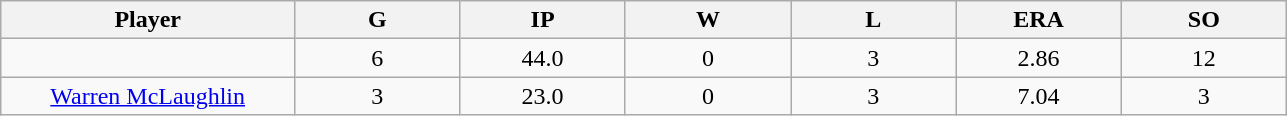<table class="wikitable sortable">
<tr>
<th bgcolor="#DDDDFF" width="16%">Player</th>
<th bgcolor="#DDDDFF" width="9%">G</th>
<th bgcolor="#DDDDFF" width="9%">IP</th>
<th bgcolor="#DDDDFF" width="9%">W</th>
<th bgcolor="#DDDDFF" width="9%">L</th>
<th bgcolor="#DDDDFF" width="9%">ERA</th>
<th bgcolor="#DDDDFF" width="9%">SO</th>
</tr>
<tr align="center">
<td></td>
<td>6</td>
<td>44.0</td>
<td>0</td>
<td>3</td>
<td>2.86</td>
<td>12</td>
</tr>
<tr align="center">
<td><a href='#'>Warren McLaughlin</a></td>
<td>3</td>
<td>23.0</td>
<td>0</td>
<td>3</td>
<td>7.04</td>
<td>3</td>
</tr>
</table>
